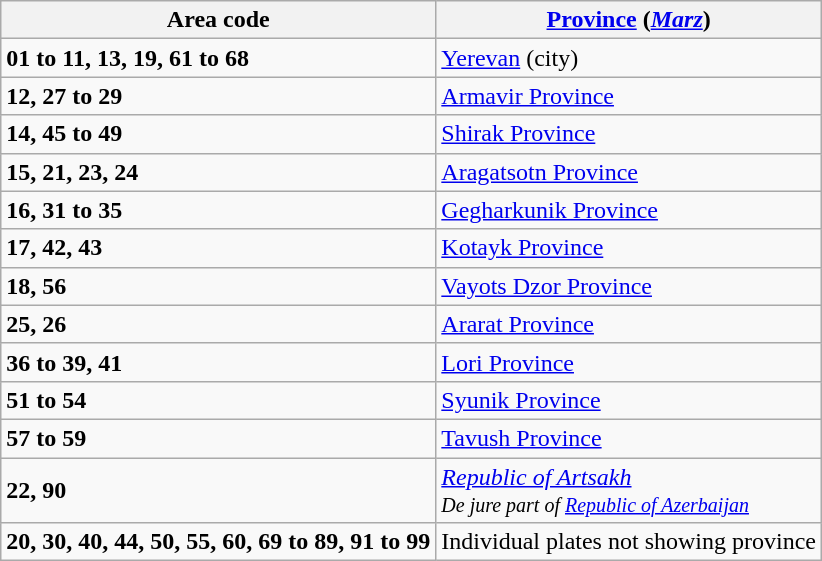<table class="wikitable">
<tr>
<th>Area code</th>
<th><a href='#'>Province</a> (<em><a href='#'>Marz</a></em>)</th>
</tr>
<tr>
<td><strong>01 to 11, 13, 19, 61 to 68</strong></td>
<td><a href='#'>Yerevan</a> (city)</td>
</tr>
<tr>
<td><strong>12, 27 to 29</strong></td>
<td><a href='#'>Armavir Province</a></td>
</tr>
<tr>
<td><strong>14, 45 to 49</strong></td>
<td><a href='#'>Shirak Province</a></td>
</tr>
<tr>
<td><strong>15, 21, 23, 24</strong></td>
<td><a href='#'>Aragatsotn Province</a></td>
</tr>
<tr>
<td><strong>16, 31 to 35</strong></td>
<td><a href='#'>Gegharkunik Province</a></td>
</tr>
<tr>
<td><strong>17, 42, 43</strong></td>
<td><a href='#'>Kotayk Province</a></td>
</tr>
<tr>
<td><strong>18, 56</strong></td>
<td><a href='#'>Vayots Dzor Province</a></td>
</tr>
<tr>
<td><strong>25, 26</strong></td>
<td><a href='#'>Ararat Province</a></td>
</tr>
<tr>
<td><strong>36 to 39, 41</strong></td>
<td><a href='#'>Lori Province</a></td>
</tr>
<tr>
<td><strong>51 to 54</strong></td>
<td><a href='#'>Syunik Province</a></td>
</tr>
<tr>
<td><strong>57 to 59</strong></td>
<td><a href='#'>Tavush Province</a></td>
</tr>
<tr>
<td><strong>22, 90</strong></td>
<td><em><a href='#'>Republic of Artsakh</a></em><br><small><em>De jure part of <a href='#'>Republic of Azerbaijan</a></em></small></td>
</tr>
<tr>
<td><strong>20, 30, 40, 44, 50, 55, 60, 69 to 89, 91 to 99</strong></td>
<td>Individual plates not showing province</td>
</tr>
</table>
